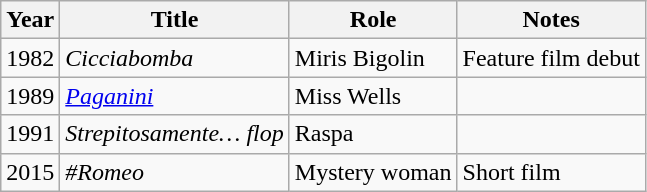<table class="wikitable">
<tr>
<th>Year</th>
<th>Title</th>
<th>Role</th>
<th>Notes</th>
</tr>
<tr>
<td>1982</td>
<td><em>Cicciabomba</em></td>
<td>Miris Bigolin</td>
<td>Feature film debut</td>
</tr>
<tr>
<td>1989</td>
<td><em><a href='#'>Paganini</a></em></td>
<td>Miss Wells</td>
<td></td>
</tr>
<tr>
<td>1991</td>
<td><em>Strepitosamente… flop</em></td>
<td>Raspa</td>
<td></td>
</tr>
<tr>
<td>2015</td>
<td><em>#Romeo</em></td>
<td>Mystery woman</td>
<td>Short film</td>
</tr>
</table>
